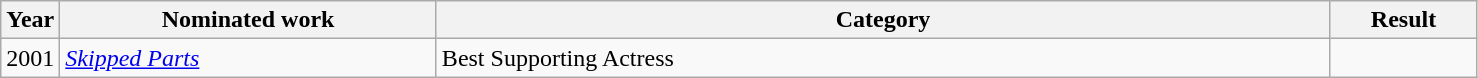<table class=wikitable>
<tr>
<th width=4%>Year</th>
<th width=25.5%>Nominated work</th>
<th width=60.5%>Category</th>
<th width=10%>Result</th>
</tr>
<tr>
<td>2001</td>
<td><em><a href='#'>Skipped Parts</a></em></td>
<td>Best Supporting Actress</td>
<td></td>
</tr>
</table>
